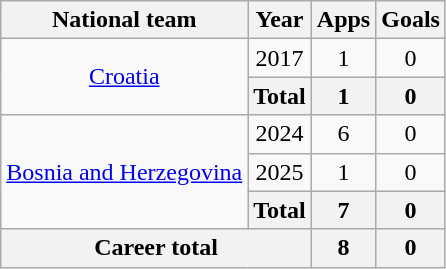<table class="wikitable" style="text-align:center">
<tr>
<th>National team</th>
<th>Year</th>
<th>Apps</th>
<th>Goals</th>
</tr>
<tr>
<td rowspan="2"><a href='#'>Croatia</a></td>
<td>2017</td>
<td>1</td>
<td>0</td>
</tr>
<tr>
<th>Total</th>
<th>1</th>
<th>0</th>
</tr>
<tr>
<td rowspan="3"><a href='#'>Bosnia and Herzegovina</a></td>
<td>2024</td>
<td>6</td>
<td>0</td>
</tr>
<tr>
<td>2025</td>
<td>1</td>
<td>0</td>
</tr>
<tr>
<th>Total</th>
<th>7</th>
<th>0</th>
</tr>
<tr>
<th colspan="2">Career total</th>
<th>8</th>
<th>0</th>
</tr>
</table>
